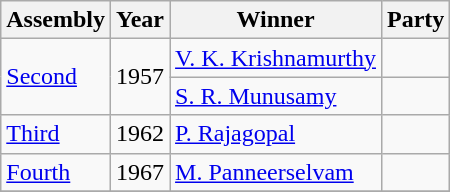<table class="wikitable sortable">
<tr>
<th>Assembly</th>
<th>Year</th>
<th>Winner</th>
<th colspan="2">Party</th>
</tr>
<tr>
<td rowspan=2><a href='#'>Second</a></td>
<td rowspan=2>1957</td>
<td><a href='#'>V. K. Krishnamurthy</a></td>
<td></td>
</tr>
<tr>
<td><a href='#'>S. R. Munusamy</a></td>
<td></td>
</tr>
<tr>
<td><a href='#'>Third</a></td>
<td>1962</td>
<td><a href='#'>P. Rajagopal</a></td>
<td></td>
</tr>
<tr>
<td><a href='#'>Fourth</a></td>
<td>1967</td>
<td><a href='#'>M. Panneerselvam</a></td>
<td></td>
</tr>
<tr>
</tr>
</table>
